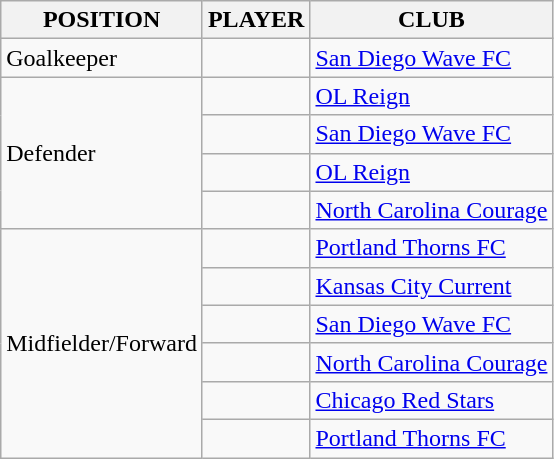<table class="wikitable sortable">
<tr>
<th>POSITION</th>
<th>PLAYER</th>
<th>CLUB</th>
</tr>
<tr>
<td>Goalkeeper</td>
<td> </td>
<td><a href='#'>San Diego Wave FC</a></td>
</tr>
<tr>
<td rowspan=4>Defender</td>
<td> </td>
<td><a href='#'>OL Reign</a></td>
</tr>
<tr>
<td> </td>
<td><a href='#'>San Diego Wave FC</a></td>
</tr>
<tr>
<td> </td>
<td><a href='#'>OL Reign</a></td>
</tr>
<tr>
<td> </td>
<td><a href='#'>North Carolina Courage</a></td>
</tr>
<tr>
<td rowspan=6>Midfielder/Forward</td>
<td> </td>
<td><a href='#'>Portland Thorns FC</a></td>
</tr>
<tr>
<td> </td>
<td><a href='#'>Kansas City Current</a></td>
</tr>
<tr>
<td> </td>
<td><a href='#'>San Diego Wave FC</a></td>
</tr>
<tr>
<td> </td>
<td><a href='#'>North Carolina Courage</a></td>
</tr>
<tr>
<td> </td>
<td><a href='#'>Chicago Red Stars</a></td>
</tr>
<tr>
<td> </td>
<td><a href='#'>Portland Thorns FC</a></td>
</tr>
</table>
